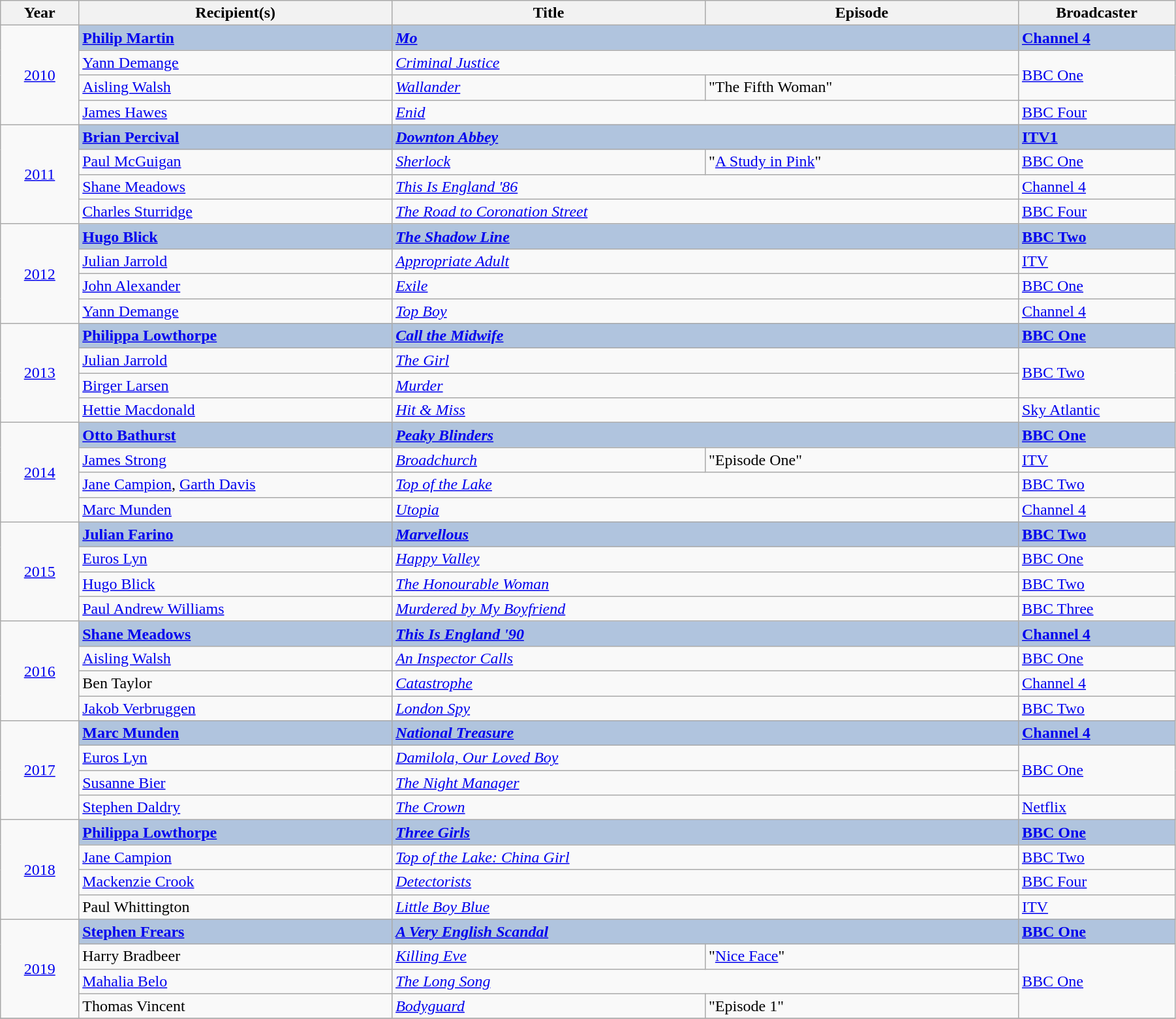<table class="wikitable" width="95%">
<tr>
<th width=5%>Year</th>
<th width=20%><strong>Recipient(s)</strong></th>
<th width=20%>Title</th>
<th width=20%>Episode</th>
<th width=10%><strong>Broadcaster</strong></th>
</tr>
<tr>
<td rowspan="4" style="text-align:center;"><a href='#'>2010</a></td>
<td style="background:#B0C4DE;"><strong><a href='#'>Philip Martin</a></strong></td>
<td colspan="2" style="background:#B0C4DE;"><strong><em><a href='#'>Mo</a></em></strong></td>
<td style="background:#B0C4DE;"><strong><a href='#'>Channel 4</a></strong></td>
</tr>
<tr>
<td><a href='#'>Yann Demange</a></td>
<td colspan="2"><em><a href='#'>Criminal Justice</a></em></td>
<td rowspan="2"><a href='#'>BBC One</a></td>
</tr>
<tr>
<td><a href='#'>Aisling Walsh</a></td>
<td><em><a href='#'>Wallander</a></em></td>
<td>"The Fifth Woman"</td>
</tr>
<tr>
<td><a href='#'>James Hawes</a></td>
<td colspan="2"><em><a href='#'>Enid</a></em></td>
<td><a href='#'>BBC Four</a></td>
</tr>
<tr>
<td rowspan="4" style="text-align:center;"><a href='#'>2011</a></td>
<td style="background:#B0C4DE;"><strong><a href='#'>Brian Percival</a></strong></td>
<td colspan="2" style="background:#B0C4DE;"><strong><em><a href='#'>Downton Abbey</a></em></strong></td>
<td style="background:#B0C4DE;"><strong><a href='#'>ITV1</a></strong></td>
</tr>
<tr>
<td><a href='#'>Paul McGuigan</a></td>
<td><em><a href='#'>Sherlock</a></em></td>
<td>"<a href='#'>A Study in Pink</a>"</td>
<td><a href='#'>BBC One</a></td>
</tr>
<tr>
<td><a href='#'>Shane Meadows</a></td>
<td colspan="2"><em><a href='#'>This Is England '86</a></em></td>
<td><a href='#'>Channel 4</a></td>
</tr>
<tr>
<td><a href='#'>Charles Sturridge</a></td>
<td colspan="2"><em><a href='#'>The Road to Coronation Street</a></em></td>
<td><a href='#'>BBC Four</a></td>
</tr>
<tr>
<td rowspan="4" style="text-align:center;"><a href='#'>2012</a></td>
<td style="background:#B0C4DE;"><strong><a href='#'>Hugo Blick</a></strong></td>
<td colspan="2" style="background:#B0C4DE;"><strong><em><a href='#'>The Shadow Line</a></em></strong></td>
<td style="background:#B0C4DE;"><strong><a href='#'>BBC Two</a></strong></td>
</tr>
<tr>
<td><a href='#'>Julian Jarrold</a></td>
<td colspan="2"><em><a href='#'>Appropriate Adult</a></em></td>
<td><a href='#'>ITV</a></td>
</tr>
<tr>
<td><a href='#'>John Alexander</a></td>
<td colspan="2"><em><a href='#'>Exile</a></em></td>
<td><a href='#'>BBC One</a></td>
</tr>
<tr>
<td><a href='#'>Yann Demange</a></td>
<td colspan="2"><em><a href='#'>Top Boy</a></em></td>
<td><a href='#'>Channel 4</a></td>
</tr>
<tr>
<td rowspan="4" style="text-align:center;"><a href='#'>2013</a></td>
<td style="background:#B0C4DE;"><strong><a href='#'>Philippa Lowthorpe</a></strong></td>
<td colspan="2" style="background:#B0C4DE;"><strong><em><a href='#'>Call the Midwife</a></em></strong></td>
<td style="background:#B0C4DE;"><strong><a href='#'>BBC One</a></strong></td>
</tr>
<tr>
<td><a href='#'>Julian Jarrold</a></td>
<td colspan="2"><em><a href='#'>The Girl</a></em></td>
<td rowspan="2"><a href='#'>BBC Two</a></td>
</tr>
<tr>
<td><a href='#'>Birger Larsen</a></td>
<td colspan="2"><em><a href='#'>Murder</a></em></td>
</tr>
<tr>
<td><a href='#'>Hettie Macdonald</a></td>
<td colspan="2"><em><a href='#'>Hit & Miss</a></em></td>
<td><a href='#'>Sky Atlantic</a></td>
</tr>
<tr>
<td rowspan="4" style="text-align:center;"><a href='#'>2014</a></td>
<td style="background:#B0C4DE;"><strong><a href='#'>Otto Bathurst</a></strong></td>
<td colspan="2" style="background:#B0C4DE;"><strong><em><a href='#'>Peaky Blinders</a></em></strong></td>
<td style="background:#B0C4DE;"><strong><a href='#'>BBC One</a></strong></td>
</tr>
<tr>
<td><a href='#'>James Strong</a></td>
<td><em><a href='#'>Broadchurch</a></em></td>
<td>"Episode One"</td>
<td><a href='#'>ITV</a></td>
</tr>
<tr>
<td><a href='#'>Jane Campion</a>, <a href='#'>Garth Davis</a></td>
<td colspan="2"><em><a href='#'>Top of the Lake</a></em></td>
<td><a href='#'>BBC Two</a></td>
</tr>
<tr>
<td><a href='#'>Marc Munden</a></td>
<td colspan="2"><em><a href='#'>Utopia</a></em></td>
<td><a href='#'>Channel 4</a></td>
</tr>
<tr>
<td rowspan="4" style="text-align:center;"><a href='#'>2015</a></td>
<td style="background:#B0C4DE;"><strong><a href='#'>Julian Farino</a></strong></td>
<td colspan="2" style="background:#B0C4DE;"><strong><em><a href='#'>Marvellous</a></em></strong></td>
<td style="background:#B0C4DE;"><strong><a href='#'>BBC Two</a></strong></td>
</tr>
<tr>
<td><a href='#'>Euros Lyn</a></td>
<td colspan="2"><em><a href='#'>Happy Valley</a></em></td>
<td><a href='#'>BBC One</a></td>
</tr>
<tr>
<td><a href='#'>Hugo Blick</a></td>
<td colspan="2"><em><a href='#'>The Honourable Woman</a></em></td>
<td><a href='#'>BBC Two</a></td>
</tr>
<tr>
<td><a href='#'>Paul Andrew Williams</a></td>
<td colspan="2"><em><a href='#'>Murdered by My Boyfriend</a></em></td>
<td><a href='#'>BBC Three</a></td>
</tr>
<tr>
<td rowspan="4" style="text-align:center;"><a href='#'>2016</a></td>
<td style="background:#B0C4DE;"><strong><a href='#'>Shane Meadows</a></strong></td>
<td colspan="2" style="background:#B0C4DE;"><strong><em><a href='#'>This Is England '90</a></em></strong></td>
<td style="background:#B0C4DE;"><strong><a href='#'>Channel 4</a></strong></td>
</tr>
<tr>
<td><a href='#'>Aisling Walsh</a></td>
<td colspan="2"><em><a href='#'>An Inspector Calls</a></em></td>
<td><a href='#'>BBC One</a></td>
</tr>
<tr>
<td>Ben Taylor</td>
<td colspan="2"><em><a href='#'>Catastrophe</a></em></td>
<td><a href='#'>Channel 4</a></td>
</tr>
<tr>
<td><a href='#'>Jakob Verbruggen</a></td>
<td colspan="2"><em><a href='#'>London Spy</a></em></td>
<td><a href='#'>BBC Two</a></td>
</tr>
<tr>
<td rowspan="4" style="text-align:center;"><a href='#'>2017</a><br></td>
<td style="background:#B0C4DE;"><strong><a href='#'>Marc Munden</a></strong></td>
<td colspan="2" style="background:#B0C4DE;"><strong><em><a href='#'>National Treasure</a></em></strong></td>
<td style="background:#B0C4DE;"><strong><a href='#'>Channel 4</a></strong></td>
</tr>
<tr>
<td><a href='#'>Euros Lyn</a></td>
<td colspan="2"><em><a href='#'>Damilola, Our Loved Boy</a></em></td>
<td rowspan="2"><a href='#'>BBC One</a></td>
</tr>
<tr>
<td><a href='#'>Susanne Bier</a></td>
<td colspan="2"><em><a href='#'>The Night Manager</a></em></td>
</tr>
<tr>
<td><a href='#'>Stephen Daldry</a></td>
<td colspan="2"><em><a href='#'>The Crown</a></em></td>
<td><a href='#'>Netflix</a></td>
</tr>
<tr>
<td rowspan="4" style="text-align:center;"><a href='#'>2018</a><br></td>
<td style="background:#B0C4DE;"><strong><a href='#'>Philippa Lowthorpe</a></strong></td>
<td colspan="2" style="background:#B0C4DE;"><strong><em><a href='#'>Three Girls</a></em></strong></td>
<td style="background:#B0C4DE;"><strong><a href='#'>BBC One</a></strong></td>
</tr>
<tr>
<td><a href='#'>Jane Campion</a></td>
<td colspan="2"><em><a href='#'>Top of the Lake: China Girl</a></em></td>
<td><a href='#'>BBC Two</a></td>
</tr>
<tr>
<td><a href='#'>Mackenzie Crook</a></td>
<td colspan="2"><em><a href='#'>Detectorists</a></em></td>
<td><a href='#'>BBC Four</a></td>
</tr>
<tr>
<td>Paul Whittington</td>
<td colspan="2"><em><a href='#'>Little Boy Blue</a></em></td>
<td><a href='#'>ITV</a></td>
</tr>
<tr>
<td rowspan="4" style="text-align:center;"><a href='#'>2019</a><br></td>
<td style="background:#B0C4DE;"><strong><a href='#'>Stephen Frears</a></strong></td>
<td colspan="2" style="background:#B0C4DE;"><strong><em><a href='#'>A Very English Scandal</a></em></strong></td>
<td style="background:#B0C4DE;"><strong><a href='#'>BBC One</a></strong></td>
</tr>
<tr>
<td>Harry Bradbeer</td>
<td><em><a href='#'>Killing Eve</a></em></td>
<td>"<a href='#'>Nice Face</a>"</td>
<td rowspan="3"><a href='#'>BBC One</a></td>
</tr>
<tr>
<td><a href='#'>Mahalia Belo</a></td>
<td colspan="2"><em><a href='#'>The Long Song</a></em></td>
</tr>
<tr>
<td>Thomas Vincent</td>
<td><em><a href='#'>Bodyguard</a></em></td>
<td>"Episode 1"</td>
</tr>
<tr>
</tr>
</table>
